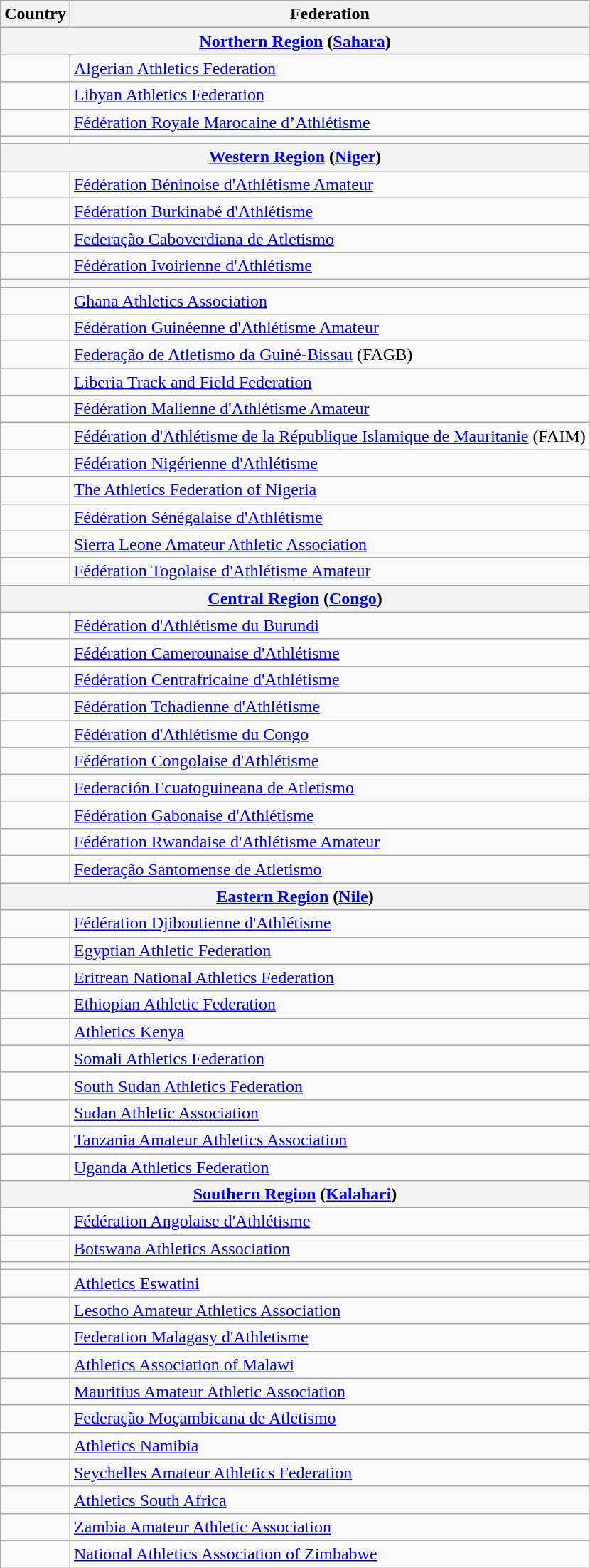<table class=wikitable>
<tr>
<th>Country</th>
<th>Federation</th>
</tr>
<tr>
<th colspan=2><a href='#'>Northern Region</a> (<a href='#'>Sahara</a>)</th>
</tr>
<tr>
<td></td>
<td><a href='#'>Algerian Athletics Federation</a></td>
</tr>
<tr>
<td></td>
<td><a href='#'>Libyan Athletics Federation</a></td>
</tr>
<tr>
<td></td>
<td><a href='#'>Fédération Royale Marocaine d’Athlétisme</a></td>
</tr>
<tr>
<td></td>
<td></td>
</tr>
<tr>
<th colspan=2><a href='#'>Western Region</a> (<a href='#'>Niger</a>)</th>
</tr>
<tr>
<td></td>
<td><a href='#'>Fédération Béninoise d'Athlétisme Amateur</a></td>
</tr>
<tr>
<td></td>
<td><a href='#'>Fédération Burkinabé d'Athlétisme</a></td>
</tr>
<tr>
<td></td>
<td><a href='#'>Federação Caboverdiana de Atletismo</a></td>
</tr>
<tr>
<td></td>
<td><a href='#'>Fédération Ivoirienne d'Athlétisme</a></td>
</tr>
<tr>
<td></td>
<td></td>
</tr>
<tr>
<td></td>
<td><a href='#'>Ghana Athletics Association</a></td>
</tr>
<tr>
<td></td>
<td><a href='#'>Fédération Guinéenne d'Athlétisme Amateur</a></td>
</tr>
<tr>
<td></td>
<td><a href='#'>Federação de Atletismo da Guiné-Bissau</a> (FAGB)</td>
</tr>
<tr>
<td></td>
<td><a href='#'>Liberia Track and Field Federation</a></td>
</tr>
<tr>
<td></td>
<td><a href='#'>Fédération Malienne d'Athlétisme Amateur</a></td>
</tr>
<tr>
<td></td>
<td><a href='#'>Fédération d'Athlétisme de la République Islamique de Mauritanie</a> (FAIM)</td>
</tr>
<tr>
<td></td>
<td><a href='#'>Fédération Nigérienne d'Athlétisme</a></td>
</tr>
<tr>
<td></td>
<td><a href='#'>The Athletics Federation of Nigeria</a></td>
</tr>
<tr>
<td></td>
<td><a href='#'>Fédération Sénégalaise d'Athlétisme</a></td>
</tr>
<tr>
<td></td>
<td><a href='#'>Sierra Leone Amateur Athletic Association</a></td>
</tr>
<tr>
<td></td>
<td><a href='#'>Fédération Togolaise d'Athlétisme Amateur</a></td>
</tr>
<tr>
<th colspan=2><a href='#'>Central Region</a> (<a href='#'>Congo</a>)</th>
</tr>
<tr>
<td></td>
<td><a href='#'>Fédération d'Athlétisme du Burundi</a></td>
</tr>
<tr>
<td></td>
<td><a href='#'>Fédération Camerounaise d'Athlétisme</a></td>
</tr>
<tr>
<td></td>
<td><a href='#'>Fédération Centrafricaine d'Athlétisme</a></td>
</tr>
<tr>
<td></td>
<td><a href='#'>Fédération Tchadienne d'Athlétisme</a></td>
</tr>
<tr>
<td></td>
<td><a href='#'>Fédération d'Athlétisme du Congo</a></td>
</tr>
<tr>
<td></td>
<td><a href='#'>Fédération Congolaise d'Athlétisme</a></td>
</tr>
<tr>
<td></td>
<td><a href='#'>Federación Ecuatoguineana de Atletismo</a></td>
</tr>
<tr>
<td></td>
<td><a href='#'>Fédération Gabonaise d'Athlétisme</a></td>
</tr>
<tr>
<td></td>
<td><a href='#'>Fédération Rwandaise d'Athlétisme Amateur</a></td>
</tr>
<tr>
<td></td>
<td><a href='#'>Federação Santomense de Atletismo</a></td>
</tr>
<tr>
<th colspan=2><a href='#'>Eastern Region</a> (<a href='#'>Nile</a>)</th>
</tr>
<tr>
<td></td>
<td><a href='#'>Fédération Djiboutienne d'Athlétisme</a></td>
</tr>
<tr>
<td></td>
<td><a href='#'>Egyptian Athletic Federation</a></td>
</tr>
<tr>
<td></td>
<td><a href='#'>Eritrean National Athletics Federation</a></td>
</tr>
<tr>
<td></td>
<td><a href='#'>Ethiopian Athletic Federation</a></td>
</tr>
<tr>
<td></td>
<td><a href='#'>Athletics Kenya</a></td>
</tr>
<tr>
<td></td>
<td><a href='#'>Somali Athletics Federation</a></td>
</tr>
<tr>
<td></td>
<td><a href='#'>South Sudan Athletics Federation</a></td>
</tr>
<tr>
<td></td>
<td><a href='#'>Sudan Athletic Association</a></td>
</tr>
<tr>
<td></td>
<td><a href='#'>Tanzania Amateur Athletics Association</a></td>
</tr>
<tr>
<td></td>
<td><a href='#'>Uganda Athletics Federation</a></td>
</tr>
<tr>
<th colspan=2><a href='#'>Southern Region</a> (<a href='#'>Kalahari</a>)</th>
</tr>
<tr>
<td></td>
<td><a href='#'>Fédération Angolaise d'Athlétisme</a></td>
</tr>
<tr>
<td></td>
<td><a href='#'>Botswana Athletics Association</a></td>
</tr>
<tr>
<td></td>
<td></td>
</tr>
<tr>
<td></td>
<td><a href='#'>Athletics Eswatini</a></td>
</tr>
<tr>
<td></td>
<td><a href='#'>Lesotho Amateur Athletics Association</a></td>
</tr>
<tr>
<td></td>
<td><a href='#'>Federation Malagasy d'Athletisme</a></td>
</tr>
<tr>
<td></td>
<td><a href='#'>Athletics Association of Malawi</a></td>
</tr>
<tr>
<td></td>
<td><a href='#'>Mauritius Amateur Athletic Association</a></td>
</tr>
<tr>
<td></td>
<td><a href='#'>Federação Moçambicana de Atletismo</a></td>
</tr>
<tr>
<td></td>
<td><a href='#'>Athletics Namibia</a></td>
</tr>
<tr>
<td></td>
<td><a href='#'>Seychelles Amateur Athletics Federation</a></td>
</tr>
<tr>
<td></td>
<td><a href='#'>Athletics South Africa</a></td>
</tr>
<tr>
<td></td>
<td><a href='#'>Zambia Amateur Athletic Association</a></td>
</tr>
<tr>
<td></td>
<td><a href='#'>National Athletics Association of Zimbabwe</a></td>
</tr>
</table>
